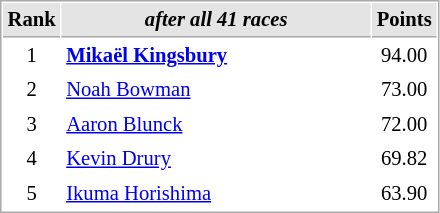<table cellspacing="1" cellpadding="3" style="border:1px solid #aaa; font-size:86%;">
<tr style="background:#e4e4e4;">
<th style="border-bottom:1px solid #aaa; width:10px;">Rank</th>
<th style="border-bottom:1px solid #aaa; width:200px;"><em>after all 41 races</em></th>
<th style="border-bottom:1px solid #aaa; width:20px;">Points</th>
</tr>
<tr>
<td align=center>1</td>
<td><strong> <a href='#'>Mikaël Kingsbury</a></strong></td>
<td align=center>94.00</td>
</tr>
<tr>
<td align=center>2</td>
<td> <a href='#'>Noah Bowman</a></td>
<td align=center>73.00</td>
</tr>
<tr>
<td align=center>3</td>
<td> <a href='#'>Aaron Blunck</a></td>
<td align=center>72.00</td>
</tr>
<tr>
<td align=center>4</td>
<td> <a href='#'>Kevin Drury</a></td>
<td align=center>69.82</td>
</tr>
<tr>
<td align=center>5</td>
<td> <a href='#'>Ikuma Horishima</a></td>
<td align=center>63.90</td>
</tr>
</table>
